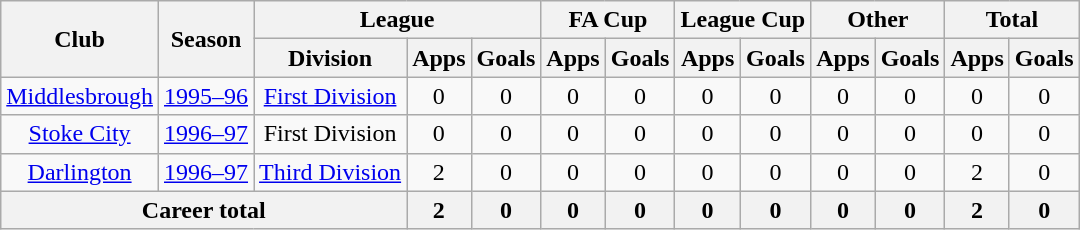<table class="wikitable" style="text-align: center;">
<tr>
<th rowspan="2">Club</th>
<th rowspan="2">Season</th>
<th colspan="3">League</th>
<th colspan="2">FA Cup</th>
<th colspan="2">League Cup</th>
<th colspan="2">Other</th>
<th colspan="2">Total</th>
</tr>
<tr>
<th>Division</th>
<th>Apps</th>
<th>Goals</th>
<th>Apps</th>
<th>Goals</th>
<th>Apps</th>
<th>Goals</th>
<th>Apps</th>
<th>Goals</th>
<th>Apps</th>
<th>Goals</th>
</tr>
<tr>
<td><a href='#'>Middlesbrough</a></td>
<td><a href='#'>1995–96</a></td>
<td><a href='#'>First Division</a></td>
<td>0</td>
<td>0</td>
<td>0</td>
<td>0</td>
<td>0</td>
<td>0</td>
<td>0</td>
<td>0</td>
<td>0</td>
<td>0</td>
</tr>
<tr>
<td><a href='#'>Stoke City</a></td>
<td><a href='#'>1996–97</a></td>
<td>First Division</td>
<td>0</td>
<td>0</td>
<td>0</td>
<td>0</td>
<td>0</td>
<td>0</td>
<td>0</td>
<td>0</td>
<td>0</td>
<td>0</td>
</tr>
<tr>
<td><a href='#'>Darlington</a></td>
<td><a href='#'>1996–97</a></td>
<td><a href='#'>Third Division</a></td>
<td>2</td>
<td>0</td>
<td>0</td>
<td>0</td>
<td>0</td>
<td>0</td>
<td>0</td>
<td>0</td>
<td>2</td>
<td>0</td>
</tr>
<tr>
<th colspan="3">Career total</th>
<th>2</th>
<th>0</th>
<th>0</th>
<th>0</th>
<th>0</th>
<th>0</th>
<th>0</th>
<th>0</th>
<th>2</th>
<th>0</th>
</tr>
</table>
